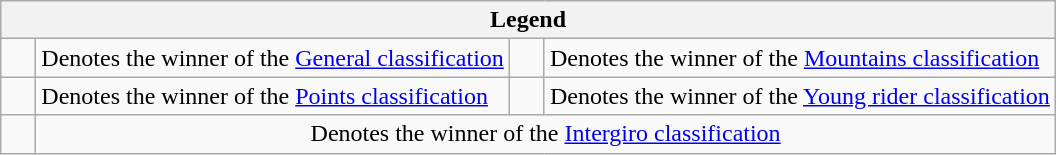<table class="wikitable">
<tr>
<th colspan=4>Legend</th>
</tr>
<tr>
<td>    </td>
<td>Denotes the winner of the <a href='#'>General classification</a></td>
<td>    </td>
<td>Denotes the winner of the <a href='#'>Mountains classification</a></td>
</tr>
<tr>
<td>    </td>
<td>Denotes the winner of the <a href='#'>Points classification</a></td>
<td>    </td>
<td>Denotes the winner of the <a href='#'>Young rider classification</a></td>
</tr>
<tr>
<td style="text-align:center;">    </td>
<td colspan="3" style="text-align:center;">Denotes the winner of the <a href='#'>Intergiro classification</a></td>
</tr>
</table>
